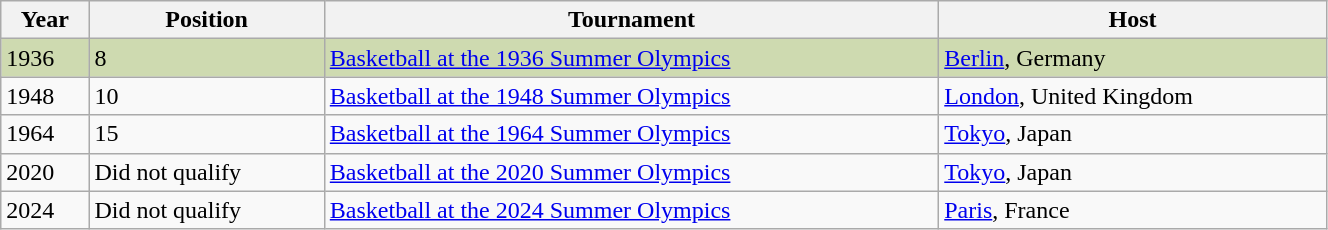<table class="wikitable" width=70%>
<tr>
<th>Year</th>
<th>Position</th>
<th>Tournament</th>
<th>Host</th>
</tr>
<tr valign="top" bgcolor="#CEDAB0">
<td>1936</td>
<td>8</td>
<td><a href='#'>Basketball at the 1936 Summer Olympics</a></td>
<td><a href='#'>Berlin</a>, Germany</td>
</tr>
<tr valign="top" bgcolor=>
<td>1948</td>
<td>10</td>
<td><a href='#'>Basketball at the 1948 Summer Olympics</a></td>
<td><a href='#'>London</a>, United Kingdom</td>
</tr>
<tr valign="top" bgcolor=>
<td>1964</td>
<td>15</td>
<td><a href='#'>Basketball at the 1964 Summer Olympics</a></td>
<td><a href='#'>Tokyo</a>, Japan</td>
</tr>
<tr valign="top" bgcolor=>
<td>2020</td>
<td>Did not qualify</td>
<td><a href='#'>Basketball at the 2020 Summer Olympics</a></td>
<td><a href='#'>Tokyo</a>, Japan</td>
</tr>
<tr valign="top" bgcolor=>
<td>2024</td>
<td>Did not qualify</td>
<td><a href='#'>Basketball at the 2024 Summer Olympics</a></td>
<td><a href='#'>Paris</a>, France</td>
</tr>
</table>
